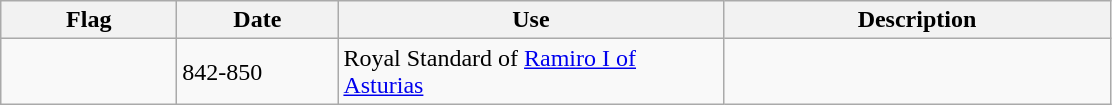<table class="wikitable">
<tr>
<th width="110">Flag</th>
<th width="100">Date</th>
<th width="250">Use</th>
<th width="250">Description</th>
</tr>
<tr>
<td></td>
<td>842-850</td>
<td>Royal Standard of <a href='#'>Ramiro I of Asturias</a></td>
<td></td>
</tr>
</table>
